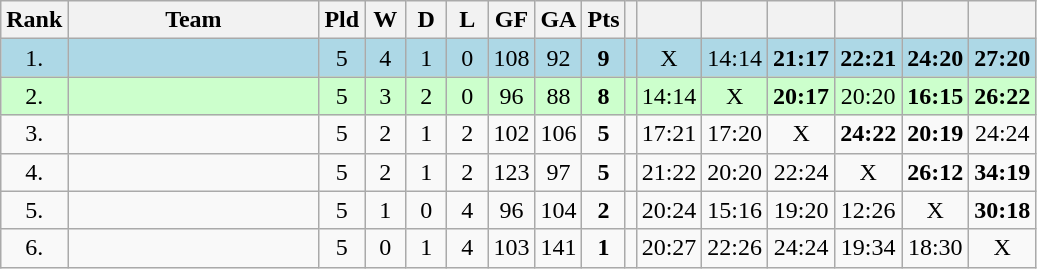<table class="wikitable">
<tr>
<th bgcolor="#efefef">Rank</th>
<th bgcolor="#efefef" width="160">Team</th>
<th bgcolor="#efefef" width="20">Pld</th>
<th bgcolor="#efefef" width="20">W</th>
<th bgcolor="#efefef" width="20">D</th>
<th bgcolor="#efefef" width="20">L</th>
<th bgcolor="#efefef" width="20">GF</th>
<th bgcolor="#efefef" width="20">GA</th>
<th bgcolor="#efefef" width="20">Pts</th>
<th bgcolor="#efefef"></th>
<th bgcolor="#efefef" width="20"></th>
<th bgcolor="#efefef" width="20"></th>
<th bgcolor="#efefef" width="20"></th>
<th bgcolor="#efefef" width="20"></th>
<th bgcolor="#efefef" width="20"></th>
<th bgcolor="#efefef" width="20"></th>
</tr>
<tr align=center bgcolor=lightblue>
<td>1.</td>
<td align=left></td>
<td>5</td>
<td>4</td>
<td>1</td>
<td>0</td>
<td>108</td>
<td>92</td>
<td><strong>9</strong></td>
<td></td>
<td>X</td>
<td>14:14</td>
<td><strong>21:17</strong></td>
<td><strong>22:21</strong></td>
<td><strong>24:20</strong></td>
<td><strong>27:20</strong></td>
</tr>
<tr align=center bgcolor="#ccffcc">
<td>2.</td>
<td align=left></td>
<td>5</td>
<td>3</td>
<td>2</td>
<td>0</td>
<td>96</td>
<td>88</td>
<td><strong>8</strong></td>
<td></td>
<td>14:14</td>
<td>X</td>
<td><strong>20:17</strong></td>
<td>20:20</td>
<td><strong>16:15</strong></td>
<td><strong>26:22</strong></td>
</tr>
<tr align=center>
<td>3.</td>
<td align=left></td>
<td>5</td>
<td>2</td>
<td>1</td>
<td>2</td>
<td>102</td>
<td>106</td>
<td><strong>5</strong></td>
<td></td>
<td>17:21</td>
<td>17:20</td>
<td>X</td>
<td><strong>24:22</strong></td>
<td><strong>20:19</strong></td>
<td>24:24</td>
</tr>
<tr align=center>
<td>4.</td>
<td align=left></td>
<td>5</td>
<td>2</td>
<td>1</td>
<td>2</td>
<td>123</td>
<td>97</td>
<td><strong>5</strong></td>
<td></td>
<td>21:22</td>
<td>20:20</td>
<td>22:24</td>
<td>X</td>
<td><strong>26:12</strong></td>
<td><strong>34:19</strong></td>
</tr>
<tr align=center>
<td>5.</td>
<td align=left></td>
<td>5</td>
<td>1</td>
<td>0</td>
<td>4</td>
<td>96</td>
<td>104</td>
<td><strong>2</strong></td>
<td></td>
<td>20:24</td>
<td>15:16</td>
<td>19:20</td>
<td>12:26</td>
<td>X</td>
<td><strong>30:18</strong></td>
</tr>
<tr align=center>
<td>6.</td>
<td align=left></td>
<td>5</td>
<td>0</td>
<td>1</td>
<td>4</td>
<td>103</td>
<td>141</td>
<td><strong>1</strong></td>
<td></td>
<td>20:27</td>
<td>22:26</td>
<td>24:24</td>
<td>19:34</td>
<td>18:30</td>
<td>X</td>
</tr>
</table>
